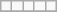<table class="wikitable sortable sortable" style="text-align: center">
<tr>
<td></td>
<td></td>
<td></td>
<td></td>
<td></td>
</tr>
<tr>
</tr>
</table>
